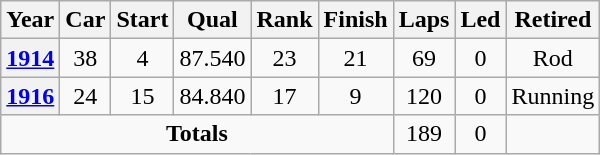<table class="wikitable" style="text-align:center">
<tr>
<th>Year</th>
<th>Car</th>
<th>Start</th>
<th>Qual</th>
<th>Rank</th>
<th>Finish</th>
<th>Laps</th>
<th>Led</th>
<th>Retired</th>
</tr>
<tr>
<th><a href='#'>1914</a></th>
<td>38</td>
<td>4</td>
<td>87.540</td>
<td>23</td>
<td>21</td>
<td>69</td>
<td>0</td>
<td>Rod</td>
</tr>
<tr>
<th><a href='#'>1916</a></th>
<td>24</td>
<td>15</td>
<td>84.840</td>
<td>17</td>
<td>9</td>
<td>120</td>
<td>0</td>
<td>Running</td>
</tr>
<tr>
<td colspan=6><strong>Totals</strong></td>
<td>189</td>
<td>0</td>
<td></td>
</tr>
</table>
